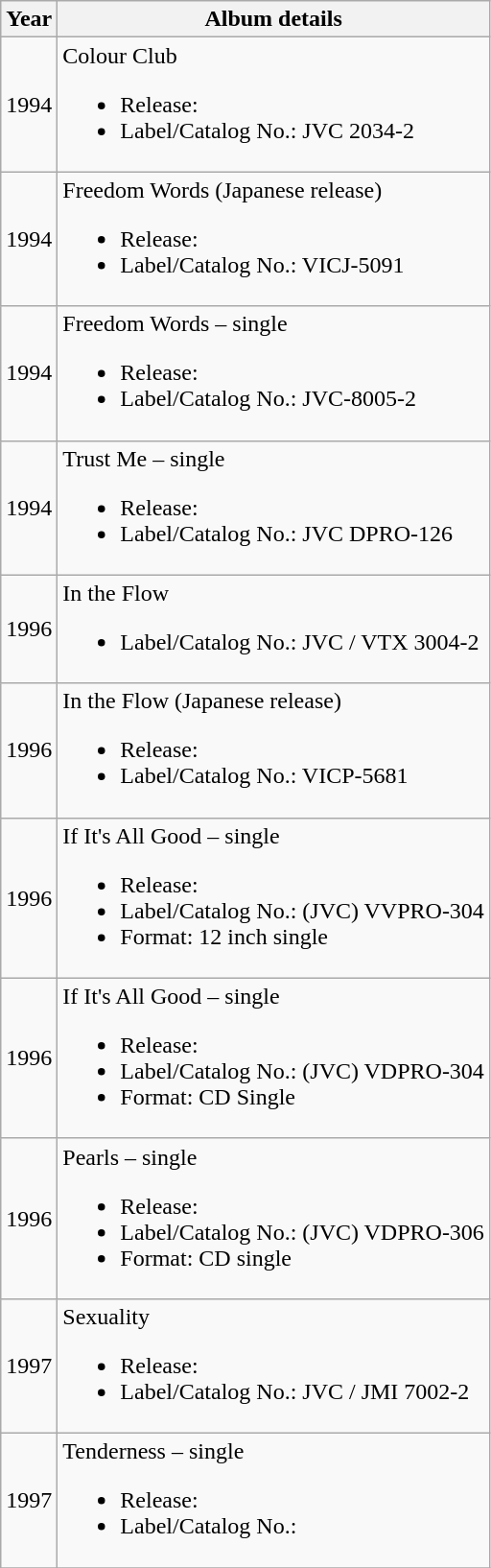<table class="wikitable">
<tr>
<th>Year</th>
<th>Album details</th>
</tr>
<tr>
<td>1994</td>
<td>Colour Club<br><ul><li>Release:</li><li>Label/Catalog No.: JVC 2034-2</li></ul></td>
</tr>
<tr>
<td>1994</td>
<td>Freedom Words (Japanese release)<br><ul><li>Release:</li><li>Label/Catalog No.: VICJ-5091</li></ul></td>
</tr>
<tr>
<td>1994</td>
<td>Freedom Words – single<br><ul><li>Release:</li><li>Label/Catalog No.: JVC-8005-2</li></ul></td>
</tr>
<tr>
<td>1994</td>
<td>Trust Me – single<br><ul><li>Release:</li><li>Label/Catalog No.: JVC DPRO-126</li></ul></td>
</tr>
<tr>
<td>1996</td>
<td>In the Flow<br><ul><li>Label/Catalog No.: JVC / VTX 3004-2</li></ul></td>
</tr>
<tr>
<td>1996</td>
<td>In the Flow (Japanese release)<br><ul><li>Release:</li><li>Label/Catalog No.: VICP-5681</li></ul></td>
</tr>
<tr>
<td>1996</td>
<td>If It's All Good – single<br><ul><li>Release:</li><li>Label/Catalog No.: (JVC) VVPRO-304</li><li>Format: 12 inch single</li></ul></td>
</tr>
<tr>
<td>1996</td>
<td>If It's All Good – single<br><ul><li>Release:</li><li>Label/Catalog No.: (JVC) VDPRO-304</li><li>Format: CD Single</li></ul></td>
</tr>
<tr>
<td>1996</td>
<td>Pearls – single<br><ul><li>Release:</li><li>Label/Catalog No.: (JVC) VDPRO-306</li><li>Format: CD single</li></ul></td>
</tr>
<tr>
<td>1997</td>
<td>Sexuality<br><ul><li>Release:</li><li>Label/Catalog No.: JVC / JMI 7002-2</li></ul></td>
</tr>
<tr>
<td>1997</td>
<td>Tenderness – single<br><ul><li>Release:</li><li>Label/Catalog No.:</li></ul></td>
</tr>
<tr>
</tr>
</table>
